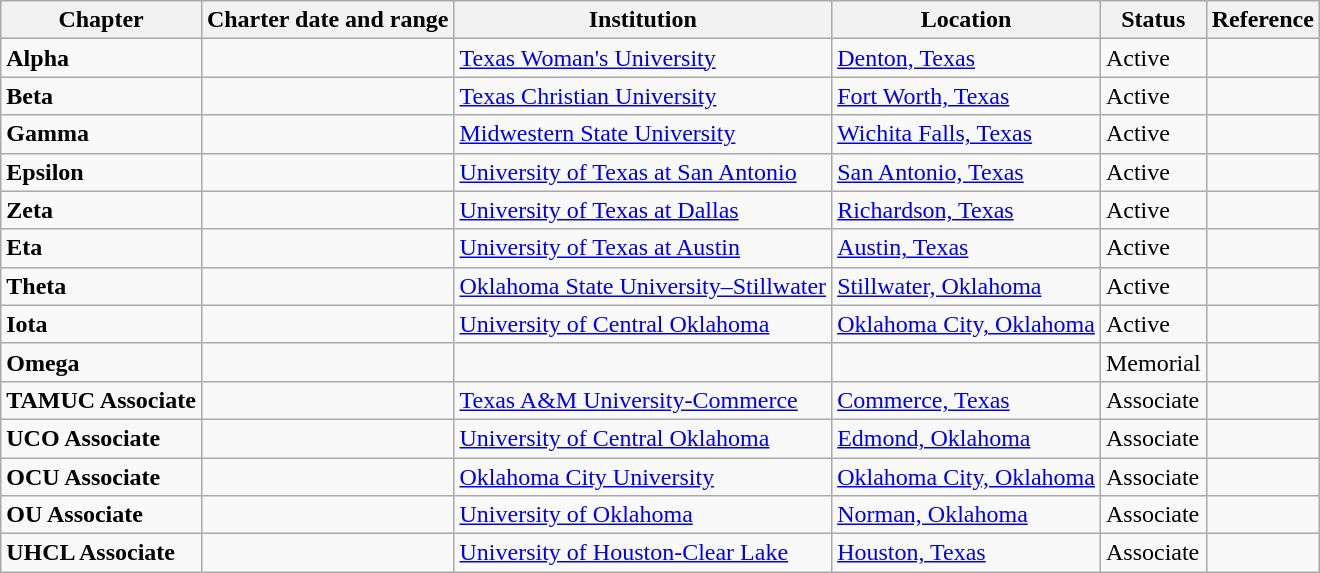<table class="wikitable">
<tr>
<th>Chapter</th>
<th>Charter date and range</th>
<th>Institution</th>
<th>Location</th>
<th>Status</th>
<th>Reference</th>
</tr>
<tr>
<td><strong>Alpha</strong></td>
<td></td>
<td><a href='#'>Texas Woman's University</a></td>
<td><a href='#'>Denton, Texas</a></td>
<td>Active</td>
<td></td>
</tr>
<tr>
<td><strong>Beta</strong></td>
<td></td>
<td><a href='#'>Texas Christian University</a></td>
<td><a href='#'>Fort Worth, Texas</a></td>
<td>Active</td>
<td></td>
</tr>
<tr>
<td><strong>Gamma</strong></td>
<td></td>
<td><a href='#'>Midwestern State University</a></td>
<td><a href='#'>Wichita Falls, Texas</a></td>
<td>Active</td>
<td></td>
</tr>
<tr>
<td><strong>Epsilon</strong></td>
<td></td>
<td><a href='#'>University of Texas at San Antonio</a></td>
<td><a href='#'>San Antonio, Texas</a></td>
<td>Active</td>
<td></td>
</tr>
<tr>
<td><strong>Zeta</strong></td>
<td></td>
<td><a href='#'>University of Texas at Dallas</a></td>
<td><a href='#'>Richardson, Texas</a></td>
<td>Active</td>
<td></td>
</tr>
<tr>
<td><strong>Eta</strong></td>
<td></td>
<td><a href='#'>University of Texas at Austin</a></td>
<td><a href='#'>Austin, Texas</a></td>
<td>Active</td>
<td></td>
</tr>
<tr>
<td><strong>Theta</strong></td>
<td></td>
<td><a href='#'>Oklahoma State University–Stillwater</a></td>
<td><a href='#'>Stillwater, Oklahoma</a></td>
<td>Active</td>
<td></td>
</tr>
<tr>
<td><strong>Iota</strong></td>
<td></td>
<td><a href='#'>University of Central Oklahoma</a></td>
<td><a href='#'>Oklahoma City, Oklahoma</a></td>
<td>Active</td>
<td></td>
</tr>
<tr>
<td><strong>Omega</strong></td>
<td></td>
<td></td>
<td></td>
<td>Memorial</td>
<td></td>
</tr>
<tr>
<td><strong>TAMUC Associate</strong></td>
<td></td>
<td><a href='#'>Texas A&M University-Commerce</a></td>
<td><a href='#'>Commerce, Texas</a></td>
<td>Associate</td>
<td></td>
</tr>
<tr>
<td><strong>UCO Associate</strong></td>
<td></td>
<td><a href='#'>University of Central Oklahoma</a></td>
<td><a href='#'>Edmond, Oklahoma</a></td>
<td>Associate</td>
<td></td>
</tr>
<tr>
<td><strong>OCU Associate</strong></td>
<td></td>
<td><a href='#'>Oklahoma City University</a></td>
<td><a href='#'>Oklahoma City, Oklahoma</a></td>
<td>Associate</td>
<td></td>
</tr>
<tr>
<td><strong>OU Associate</strong></td>
<td></td>
<td><a href='#'>University of Oklahoma</a></td>
<td><a href='#'>Norman, Oklahoma</a></td>
<td>Associate</td>
<td></td>
</tr>
<tr>
<td><strong>UHCL Associate</strong></td>
<td></td>
<td><a href='#'>University of Houston-Clear Lake</a></td>
<td><a href='#'>Houston, Texas</a></td>
<td>Associate</td>
<td></td>
</tr>
</table>
